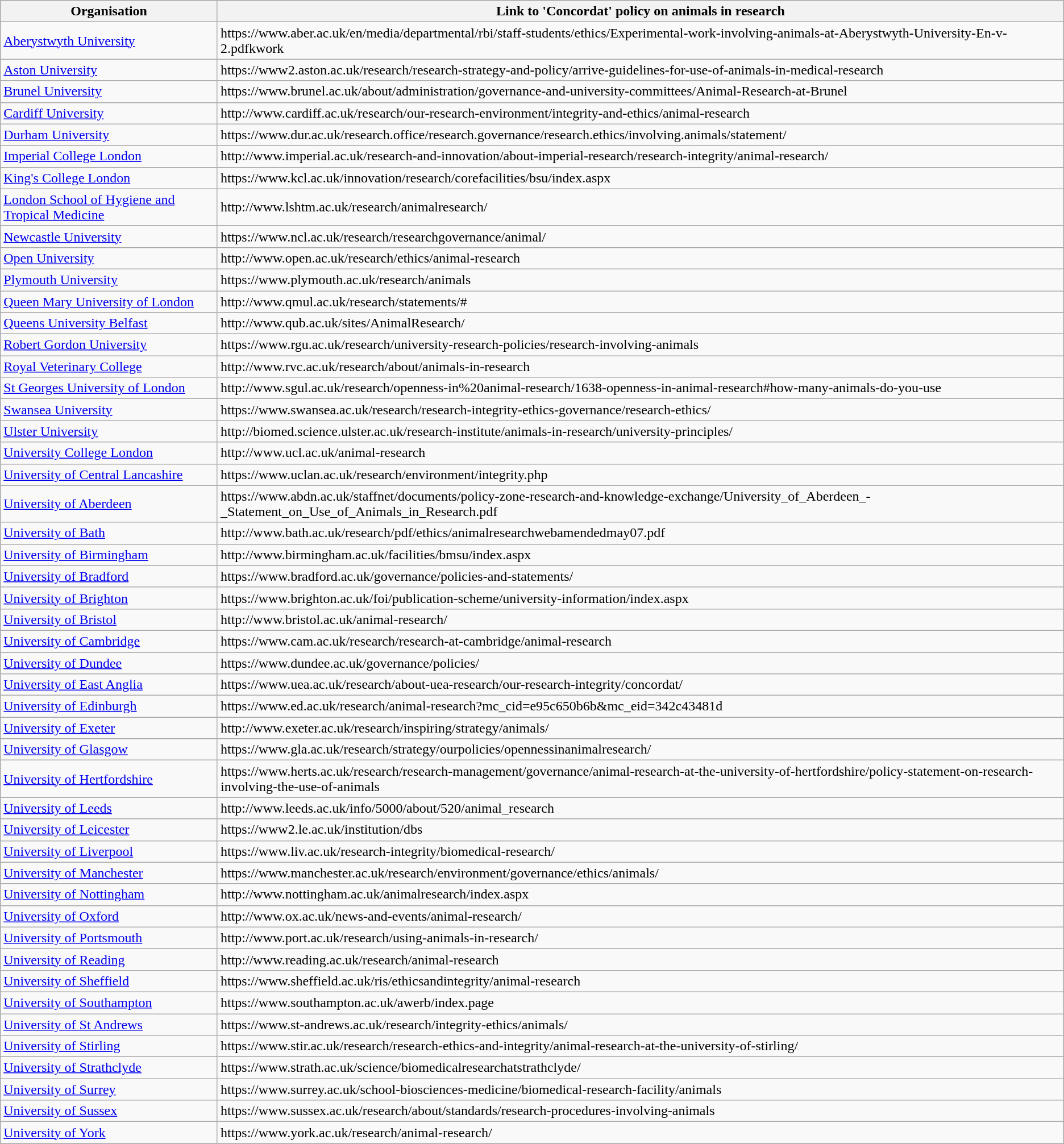<table class="wikitable">
<tr>
<th>Organisation</th>
<th>Link to 'Concordat' policy on animals in research</th>
</tr>
<tr>
<td><a href='#'>Aberystwyth University</a></td>
<td>https://www.aber.ac.uk/en/media/departmental/rbi/staff-students/ethics/Experimental-work-involving-animals-at-Aberystwyth-University-En-v-2.pdfkwork</td>
</tr>
<tr>
<td><a href='#'>Aston University</a></td>
<td>https://www2.aston.ac.uk/research/research-strategy-and-policy/arrive-guidelines-for-use-of-animals-in-medical-research</td>
</tr>
<tr>
<td><a href='#'>Brunel University</a></td>
<td>https://www.brunel.ac.uk/about/administration/governance-and-university-committees/Animal-Research-at-Brunel</td>
</tr>
<tr>
<td><a href='#'>Cardiff University</a></td>
<td>http://www.cardiff.ac.uk/research/our-research-environment/integrity-and-ethics/animal-research</td>
</tr>
<tr>
<td><a href='#'>Durham University</a></td>
<td>https://www.dur.ac.uk/research.office/research.governance/research.ethics/involving.animals/statement/</td>
</tr>
<tr>
<td><a href='#'>Imperial College London</a></td>
<td>http://www.imperial.ac.uk/research-and-innovation/about-imperial-research/research-integrity/animal-research/</td>
</tr>
<tr>
<td><a href='#'>King's College London</a></td>
<td>https://www.kcl.ac.uk/innovation/research/corefacilities/bsu/index.aspx</td>
</tr>
<tr>
<td><a href='#'>London School of Hygiene and Tropical Medicine</a></td>
<td>http://www.lshtm.ac.uk/research/animalresearch/</td>
</tr>
<tr>
<td><a href='#'>Newcastle University</a></td>
<td>https://www.ncl.ac.uk/research/researchgovernance/animal/</td>
</tr>
<tr>
<td><a href='#'>Open University</a></td>
<td>http://www.open.ac.uk/research/ethics/animal-research</td>
</tr>
<tr>
<td><a href='#'>Plymouth University</a></td>
<td>https://www.plymouth.ac.uk/research/animals</td>
</tr>
<tr>
<td><a href='#'>Queen Mary University of London</a></td>
<td>http://www.qmul.ac.uk/research/statements/#</td>
</tr>
<tr>
<td><a href='#'>Queens University Belfast</a></td>
<td>http://www.qub.ac.uk/sites/AnimalResearch/</td>
</tr>
<tr>
<td><a href='#'>Robert Gordon University</a></td>
<td>https://www.rgu.ac.uk/research/university-research-policies/research-involving-animals</td>
</tr>
<tr>
<td><a href='#'>Royal Veterinary College</a></td>
<td>http://www.rvc.ac.uk/research/about/animals-in-research</td>
</tr>
<tr>
<td><a href='#'>St Georges University of London</a></td>
<td>http://www.sgul.ac.uk/research/openness-in%20animal-research/1638-openness-in-animal-research#how-many-animals-do-you-use</td>
</tr>
<tr>
<td><a href='#'>Swansea University</a></td>
<td>https://www.swansea.ac.uk/research/research-integrity-ethics-governance/research-ethics/</td>
</tr>
<tr>
<td><a href='#'>Ulster University</a></td>
<td>http://biomed.science.ulster.ac.uk/research-institute/animals-in-research/university-principles/</td>
</tr>
<tr>
<td><a href='#'>University College London</a></td>
<td>http://www.ucl.ac.uk/animal-research</td>
</tr>
<tr>
<td><a href='#'>University of Central Lancashire</a></td>
<td>https://www.uclan.ac.uk/research/environment/integrity.php</td>
</tr>
<tr>
<td><a href='#'>University of Aberdeen</a></td>
<td>https://www.abdn.ac.uk/staffnet/documents/policy-zone-research-and-knowledge-exchange/University_of_Aberdeen_-_Statement_on_Use_of_Animals_in_Research.pdf</td>
</tr>
<tr>
<td><a href='#'>University of Bath</a></td>
<td>http://www.bath.ac.uk/research/pdf/ethics/animalresearchwebamendedmay07.pdf</td>
</tr>
<tr>
<td><a href='#'>University of Birmingham</a></td>
<td>http://www.birmingham.ac.uk/facilities/bmsu/index.aspx</td>
</tr>
<tr>
<td><a href='#'>University of Bradford</a></td>
<td>https://www.bradford.ac.uk/governance/policies-and-statements/</td>
</tr>
<tr>
<td><a href='#'>University of Brighton</a></td>
<td>https://www.brighton.ac.uk/foi/publication-scheme/university-information/index.aspx</td>
</tr>
<tr>
<td><a href='#'>University of Bristol</a></td>
<td>http://www.bristol.ac.uk/animal-research/</td>
</tr>
<tr>
<td><a href='#'>University of Cambridge</a></td>
<td>https://www.cam.ac.uk/research/research-at-cambridge/animal-research</td>
</tr>
<tr>
<td><a href='#'>University of Dundee</a></td>
<td>https://www.dundee.ac.uk/governance/policies/</td>
</tr>
<tr>
<td><a href='#'>University of East Anglia</a></td>
<td>https://www.uea.ac.uk/research/about-uea-research/our-research-integrity/concordat/</td>
</tr>
<tr>
<td><a href='#'>University of Edinburgh</a></td>
<td>https://www.ed.ac.uk/research/animal-research?mc_cid=e95c650b6b&mc_eid=342c43481d</td>
</tr>
<tr>
<td><a href='#'>University of Exeter</a></td>
<td>http://www.exeter.ac.uk/research/inspiring/strategy/animals/</td>
</tr>
<tr>
<td><a href='#'>University of Glasgow</a></td>
<td>https://www.gla.ac.uk/research/strategy/ourpolicies/opennessinanimalresearch/</td>
</tr>
<tr>
<td><a href='#'>University of Hertfordshire</a></td>
<td>https://www.herts.ac.uk/research/research-management/governance/animal-research-at-the-university-of-hertfordshire/policy-statement-on-research-involving-the-use-of-animals</td>
</tr>
<tr>
<td><a href='#'>University of Leeds</a></td>
<td>http://www.leeds.ac.uk/info/5000/about/520/animal_research</td>
</tr>
<tr>
<td><a href='#'>University of Leicester</a></td>
<td>https://www2.le.ac.uk/institution/dbs</td>
</tr>
<tr>
<td><a href='#'>University of Liverpool</a></td>
<td>https://www.liv.ac.uk/research-integrity/biomedical-research/</td>
</tr>
<tr>
<td><a href='#'>University of Manchester</a></td>
<td>https://www.manchester.ac.uk/research/environment/governance/ethics/animals/</td>
</tr>
<tr>
<td><a href='#'>University of Nottingham</a></td>
<td>http://www.nottingham.ac.uk/animalresearch/index.aspx</td>
</tr>
<tr>
<td><a href='#'>University of Oxford</a></td>
<td>http://www.ox.ac.uk/news-and-events/animal-research/</td>
</tr>
<tr>
<td><a href='#'>University of Portsmouth</a></td>
<td>http://www.port.ac.uk/research/using-animals-in-research/</td>
</tr>
<tr>
<td><a href='#'>University of Reading</a></td>
<td>http://www.reading.ac.uk/research/animal-research</td>
</tr>
<tr>
<td><a href='#'>University of Sheffield</a></td>
<td>https://www.sheffield.ac.uk/ris/ethicsandintegrity/animal-research</td>
</tr>
<tr>
<td><a href='#'>University of Southampton</a></td>
<td>https://www.southampton.ac.uk/awerb/index.page</td>
</tr>
<tr>
<td><a href='#'>University of St Andrews</a></td>
<td>https://www.st-andrews.ac.uk/research/integrity-ethics/animals/</td>
</tr>
<tr>
<td><a href='#'>University of Stirling</a></td>
<td>https://www.stir.ac.uk/research/research-ethics-and-integrity/animal-research-at-the-university-of-stirling/</td>
</tr>
<tr>
<td><a href='#'>University of Strathclyde</a></td>
<td>https://www.strath.ac.uk/science/biomedicalresearchatstrathclyde/</td>
</tr>
<tr>
<td><a href='#'>University of Surrey</a></td>
<td>https://www.surrey.ac.uk/school-biosciences-medicine/biomedical-research-facility/animals</td>
</tr>
<tr>
<td><a href='#'>University of Sussex</a></td>
<td>https://www.sussex.ac.uk/research/about/standards/research-procedures-involving-animals</td>
</tr>
<tr>
<td><a href='#'>University of York</a></td>
<td>https://www.york.ac.uk/research/animal-research/</td>
</tr>
</table>
